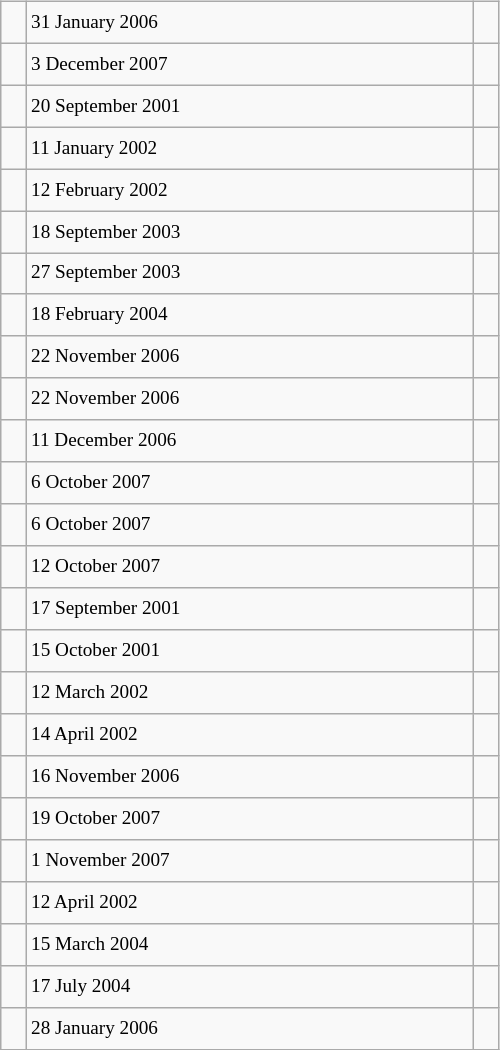<table class="wikitable" style="font-size: 80%; float: left; width: 26em; margin-right: 1em; height: 700px">
<tr>
<td></td>
<td>31 January 2006</td>
<td></td>
</tr>
<tr>
<td></td>
<td>3 December 2007</td>
<td></td>
</tr>
<tr>
<td></td>
<td>20 September 2001</td>
<td></td>
</tr>
<tr>
<td></td>
<td>11 January 2002</td>
<td></td>
</tr>
<tr>
<td></td>
<td>12 February 2002</td>
<td></td>
</tr>
<tr>
<td></td>
<td>18 September 2003</td>
<td></td>
</tr>
<tr>
<td></td>
<td>27 September 2003</td>
<td></td>
</tr>
<tr>
<td></td>
<td>18 February 2004</td>
<td></td>
</tr>
<tr>
<td></td>
<td>22 November 2006</td>
<td></td>
</tr>
<tr>
<td></td>
<td>22 November 2006</td>
<td></td>
</tr>
<tr>
<td></td>
<td>11 December 2006</td>
<td></td>
</tr>
<tr>
<td></td>
<td>6 October 2007</td>
<td></td>
</tr>
<tr>
<td></td>
<td>6 October 2007</td>
<td></td>
</tr>
<tr>
<td></td>
<td>12 October 2007</td>
<td></td>
</tr>
<tr>
<td></td>
<td>17 September 2001</td>
<td></td>
</tr>
<tr>
<td></td>
<td>15 October 2001</td>
<td></td>
</tr>
<tr>
<td></td>
<td>12 March 2002</td>
<td></td>
</tr>
<tr>
<td></td>
<td>14 April 2002</td>
<td></td>
</tr>
<tr>
<td></td>
<td>16 November 2006</td>
<td></td>
</tr>
<tr>
<td></td>
<td>19 October 2007</td>
<td></td>
</tr>
<tr>
<td></td>
<td>1 November 2007</td>
<td></td>
</tr>
<tr>
<td></td>
<td>12 April 2002</td>
<td></td>
</tr>
<tr>
<td></td>
<td>15 March 2004</td>
<td></td>
</tr>
<tr>
<td></td>
<td>17 July 2004</td>
<td></td>
</tr>
<tr>
<td></td>
<td>28 January 2006</td>
<td></td>
</tr>
</table>
